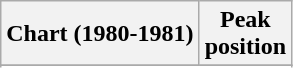<table class="wikitable sortable plainrowheaders" style="text-align:center">
<tr>
<th>Chart (1980-1981)</th>
<th>Peak<br>position</th>
</tr>
<tr>
</tr>
<tr>
</tr>
<tr>
</tr>
<tr>
</tr>
<tr>
</tr>
<tr>
</tr>
</table>
